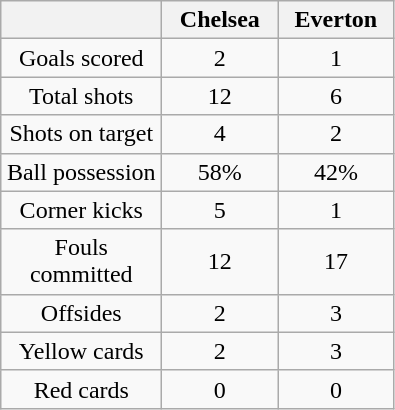<table class="wikitable" style="text-align:center">
<tr>
<th width=100></th>
<th width=70>Chelsea</th>
<th width=70>Everton</th>
</tr>
<tr>
<td>Goals scored</td>
<td>2</td>
<td>1</td>
</tr>
<tr>
<td>Total shots</td>
<td>12</td>
<td>6</td>
</tr>
<tr>
<td>Shots on target</td>
<td>4</td>
<td>2</td>
</tr>
<tr>
<td>Ball possession</td>
<td>58%</td>
<td>42%</td>
</tr>
<tr>
<td>Corner kicks</td>
<td>5</td>
<td>1</td>
</tr>
<tr>
<td>Fouls committed</td>
<td>12</td>
<td>17</td>
</tr>
<tr>
<td>Offsides</td>
<td>2</td>
<td>3</td>
</tr>
<tr>
<td>Yellow cards</td>
<td>2</td>
<td>3</td>
</tr>
<tr>
<td>Red cards</td>
<td>0</td>
<td>0</td>
</tr>
</table>
